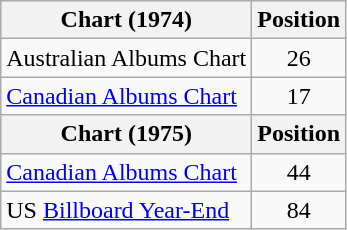<table class="wikitable" style="text-align:center;">
<tr>
<th>Chart (1974)</th>
<th>Position</th>
</tr>
<tr>
<td align="left">Australian Albums Chart</td>
<td>26</td>
</tr>
<tr>
<td align="left"><a href='#'>Canadian Albums Chart</a></td>
<td>17</td>
</tr>
<tr>
<th>Chart (1975)</th>
<th>Position</th>
</tr>
<tr>
<td align="left"><a href='#'>Canadian Albums Chart</a></td>
<td>44</td>
</tr>
<tr>
<td align="left">US <a href='#'>Billboard Year-End</a></td>
<td>84</td>
</tr>
</table>
